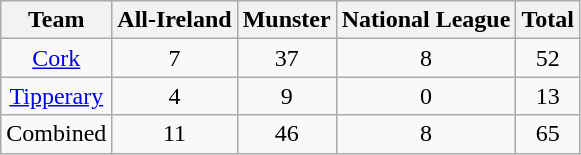<table class="wikitable" style="text-align:center;">
<tr>
<th>Team</th>
<th>All-Ireland</th>
<th>Munster</th>
<th>National League</th>
<th>Total</th>
</tr>
<tr |>
<td><a href='#'>Cork</a></td>
<td>7</td>
<td>37</td>
<td>8</td>
<td>52</td>
</tr>
<tr>
<td><a href='#'>Tipperary</a></td>
<td>4</td>
<td>9</td>
<td>0</td>
<td>13</td>
</tr>
<tr>
<td>Combined</td>
<td>11</td>
<td>46</td>
<td>8</td>
<td>65</td>
</tr>
</table>
